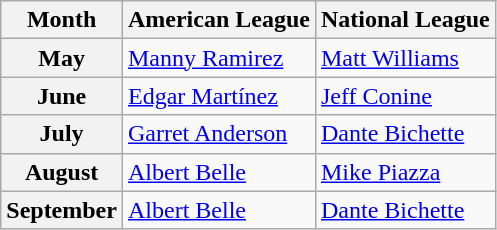<table class="wikitable">
<tr>
<th>Month</th>
<th>American League</th>
<th>National League</th>
</tr>
<tr>
<th>May</th>
<td><a href='#'>Manny Ramirez</a></td>
<td><a href='#'>Matt Williams</a></td>
</tr>
<tr>
<th>June</th>
<td><a href='#'>Edgar Martínez</a></td>
<td><a href='#'>Jeff Conine</a></td>
</tr>
<tr>
<th>July</th>
<td><a href='#'>Garret Anderson</a></td>
<td><a href='#'>Dante Bichette</a></td>
</tr>
<tr>
<th>August</th>
<td><a href='#'>Albert Belle</a></td>
<td><a href='#'>Mike Piazza</a></td>
</tr>
<tr>
<th>September</th>
<td><a href='#'>Albert Belle</a></td>
<td><a href='#'>Dante Bichette</a></td>
</tr>
</table>
